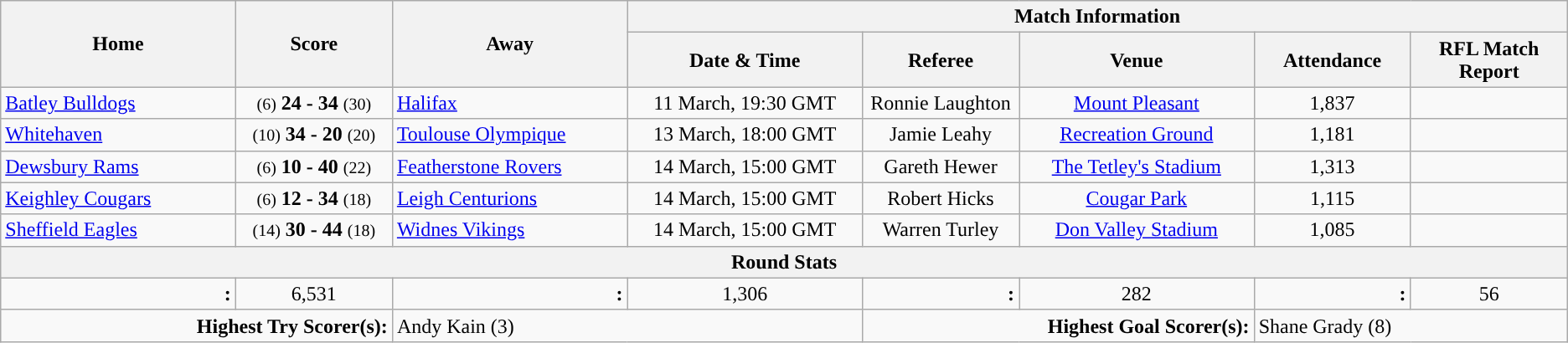<table class="wikitable" style="text-align: center; cellpadding=3 cellspacing=0 width=95%">
<tr>
<th rowspan=2 width=15%>Home</th>
<th rowspan=2 width=10%>Score</th>
<th rowspan=2 width=15%>Away</th>
<th colspan=5>Match Information</th>
</tr>
<tr>
<th width=15%>Date & Time</th>
<th width=10%>Referee</th>
<th width=15%>Venue</th>
<th width=10%>Attendance</th>
<th width=10%>RFL Match Report</th>
</tr>
<tr>
<td align=left> <a href='#'>Batley Bulldogs</a></td>
<td><small>(6)</small> <strong>24 - 34</strong> <small>(30)</small></td>
<td align=left> <a href='#'>Halifax</a></td>
<td>11 March, 19:30 GMT</td>
<td>Ronnie Laughton</td>
<td><a href='#'>Mount Pleasant</a></td>
<td>1,837</td>
<td align="center"></td>
</tr>
<tr>
<td align=left> <a href='#'>Whitehaven</a></td>
<td><small>(10)</small> <strong>34 - 20</strong> <small>(20)</small></td>
<td align=left> <a href='#'>Toulouse Olympique</a></td>
<td>13 March, 18:00 GMT</td>
<td>Jamie Leahy</td>
<td><a href='#'>Recreation Ground</a></td>
<td>1,181</td>
<td align="center"></td>
</tr>
<tr>
<td align=left> <a href='#'>Dewsbury Rams</a></td>
<td><small>(6)</small> <strong>10 - 40</strong> <small>(22)</small></td>
<td align=left> <a href='#'>Featherstone Rovers</a></td>
<td>14 March, 15:00 GMT</td>
<td>Gareth Hewer</td>
<td><a href='#'>The Tetley's Stadium</a></td>
<td>1,313</td>
<td align="center"></td>
</tr>
<tr>
<td align=left> <a href='#'>Keighley Cougars</a></td>
<td><small>(6)</small> <strong>12 - 34</strong> <small>(18)</small></td>
<td align=left> <a href='#'>Leigh Centurions</a></td>
<td>14 March, 15:00 GMT</td>
<td>Robert Hicks</td>
<td><a href='#'>Cougar Park</a></td>
<td>1,115</td>
<td align="center"></td>
</tr>
<tr>
<td align=left> <a href='#'>Sheffield Eagles</a></td>
<td><small>(14)</small> <strong>30 - 44</strong> <small>(18)</small></td>
<td align=left> <a href='#'>Widnes Vikings</a></td>
<td>14 March, 15:00 GMT</td>
<td>Warren Turley</td>
<td><a href='#'>Don Valley Stadium</a></td>
<td>1,085</td>
<td align="center"></td>
</tr>
<tr>
<th colspan=8>Round Stats</th>
</tr>
<tr>
<td colspan=1 align=right><strong>:</strong></td>
<td colspan=1>6,531</td>
<td colspan=1 align=right><strong>:</strong></td>
<td colspan=1>1,306</td>
<td colspan=1 align=right><strong>:</strong></td>
<td colspan=1>282</td>
<td colspan=1 align=right><strong>:</strong></td>
<td colspan=1>56</td>
</tr>
<tr>
<td colspan=2 valign="top" align=right><strong>Highest Try Scorer(s):</strong></td>
<td colspan=2 valign="top" align=left> Andy Kain (3)</td>
<td colspan=2 valign="top" align=right><strong>Highest Goal Scorer(s):</strong></td>
<td colspan=2 valign="top" align=left> Shane Grady (8)</td>
</tr>
</table>
